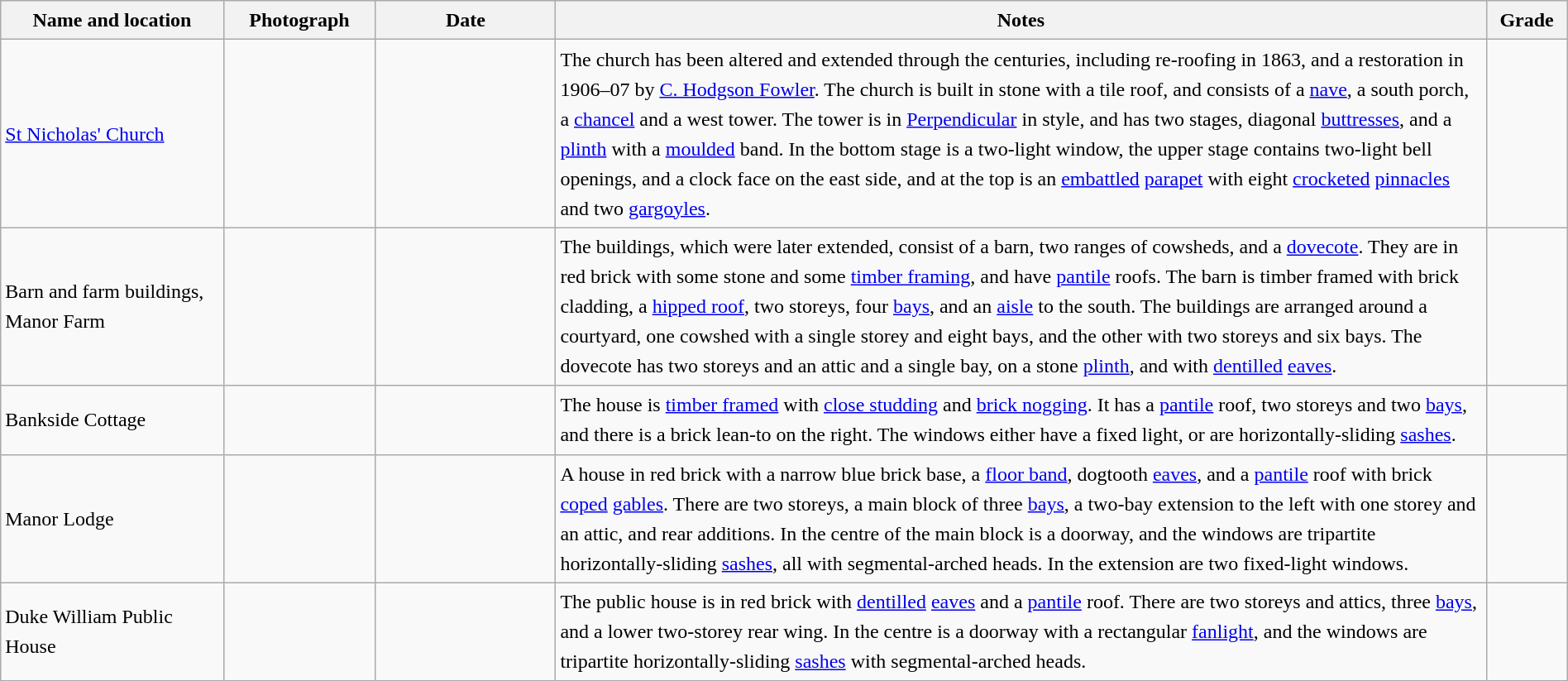<table class="wikitable sortable plainrowheaders" style="width:100%; border:0px; text-align:left; line-height:150%">
<tr>
<th scope="col"  style="width:150px">Name and location</th>
<th scope="col"  style="width:100px" class="unsortable">Photograph</th>
<th scope="col"  style="width:120px">Date</th>
<th scope="col"  style="width:650px" class="unsortable">Notes</th>
<th scope="col"  style="width:50px">Grade</th>
</tr>
<tr>
<td><a href='#'>St Nicholas' Church</a><br><small></small></td>
<td></td>
<td align="center"></td>
<td>The church has been altered and extended through the centuries, including re-roofing in 1863, and a restoration in 1906–07 by <a href='#'>C. Hodgson Fowler</a>.  The church is built in stone with a tile roof, and consists of a <a href='#'>nave</a>, a south porch, a <a href='#'>chancel</a> and a west tower.  The tower is in <a href='#'>Perpendicular</a> in style, and has two stages, diagonal <a href='#'>buttresses</a>, and a <a href='#'>plinth</a> with a <a href='#'>moulded</a> band.  In the bottom stage is a two-light window, the upper stage contains two-light bell openings, and a clock face on the east side, and at the top is an <a href='#'>embattled</a> <a href='#'>parapet</a> with eight <a href='#'>crocketed</a> <a href='#'>pinnacles</a> and two <a href='#'>gargoyles</a>.</td>
<td align="center" ></td>
</tr>
<tr>
<td>Barn and farm buildings, Manor Farm<br><small></small></td>
<td></td>
<td align="center"></td>
<td>The buildings, which were later extended, consist of a barn, two ranges of cowsheds, and a <a href='#'>dovecote</a>.  They are in red brick with some stone and some <a href='#'>timber framing</a>, and have <a href='#'>pantile</a> roofs.  The barn is timber framed with brick cladding, a <a href='#'>hipped roof</a>, two storeys, four <a href='#'>bays</a>, and an <a href='#'>aisle</a> to the south.  The buildings are arranged around a courtyard, one cowshed with a single storey and eight bays, and the other with two storeys and six bays.  The dovecote has two storeys and an attic and a single bay, on a stone <a href='#'>plinth</a>, and with <a href='#'>dentilled</a> <a href='#'>eaves</a>.</td>
<td align="center" ></td>
</tr>
<tr>
<td>Bankside Cottage<br><small></small></td>
<td></td>
<td align="center"></td>
<td>The house is <a href='#'>timber framed</a> with <a href='#'>close studding</a> and <a href='#'>brick nogging</a>.  It has a <a href='#'>pantile</a> roof, two storeys and two <a href='#'>bays</a>, and there is a brick lean-to on the right.  The windows either have a fixed light, or are horizontally-sliding <a href='#'>sashes</a>.</td>
<td align="center" ></td>
</tr>
<tr>
<td>Manor Lodge<br><small></small></td>
<td></td>
<td align="center"></td>
<td>A house in red brick with a narrow blue brick base, a <a href='#'>floor band</a>, dogtooth <a href='#'>eaves</a>, and a <a href='#'>pantile</a> roof with brick <a href='#'>coped</a> <a href='#'>gables</a>.  There are two storeys, a main block of three <a href='#'>bays</a>, a two-bay extension to the left with one storey and an attic, and rear additions.  In the centre of the main block is a doorway, and the windows are tripartite horizontally-sliding <a href='#'>sashes</a>, all with segmental-arched heads.  In the extension are two fixed-light windows.</td>
<td align="center" ></td>
</tr>
<tr>
<td>Duke William Public House<br><small></small></td>
<td></td>
<td align="center"></td>
<td>The public house is in red brick with <a href='#'>dentilled</a> <a href='#'>eaves</a> and a <a href='#'>pantile</a> roof.  There are two storeys and attics, three <a href='#'>bays</a>, and a lower two-storey rear wing.  In the centre is a doorway with a rectangular <a href='#'>fanlight</a>, and the windows are tripartite horizontally-sliding <a href='#'>sashes</a> with segmental-arched heads.</td>
<td align="center" ></td>
</tr>
<tr>
</tr>
</table>
